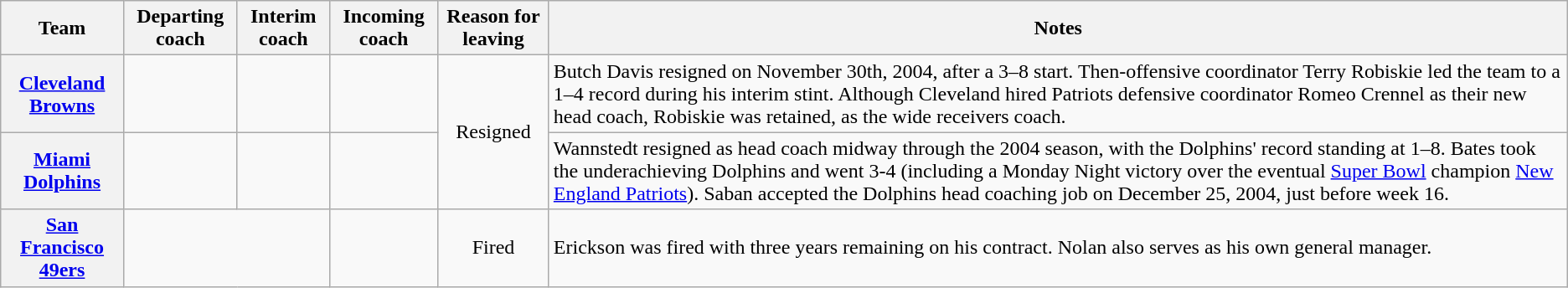<table class="wikitable sortable plainrowheaders">
<tr>
<th scope="col">Team</th>
<th scope="col">Departing coach</th>
<th scope="col">Interim coach</th>
<th scope="col">Incoming coach</th>
<th scope="col" class="unsortable">Reason for leaving</th>
<th scope="col" class="unsortable">Notes</th>
</tr>
<tr>
<th scope="row" style="text-align:center;"><a href='#'>Cleveland Browns</a></th>
<td style="text-align:center;"></td>
<td style="text-align:center;"></td>
<td style="text-align:center;"></td>
<td style="text-align:center;" rowspan="2">Resigned</td>
<td>Butch Davis resigned on November 30th, 2004, after a 3–8 start. Then-offensive coordinator Terry Robiskie led the team to a 1–4 record during his interim stint. Although Cleveland hired Patriots defensive coordinator Romeo Crennel as their new head coach, Robiskie was retained, as the wide receivers coach.</td>
</tr>
<tr>
<th scope="row" style="text-align:center;"><a href='#'>Miami Dolphins</a></th>
<td style="text-align:center;"></td>
<td style="text-align:center;"></td>
<td style="text-align:center;"></td>
<td>Wannstedt resigned as head coach midway through the 2004 season, with the Dolphins' record standing at 1–8. Bates took the underachieving Dolphins and went 3-4 (including a Monday Night victory over the eventual <a href='#'>Super Bowl</a> champion <a href='#'>New England Patriots</a>). Saban accepted the Dolphins head coaching job on December 25, 2004, just before week 16.</td>
</tr>
<tr>
<th scope="row" style="text-align:center;"><a href='#'>San Francisco 49ers</a></th>
<td style="text-align:center;" colspan="2"></td>
<td style="text-align:center;"></td>
<td style="text-align:center;">Fired</td>
<td>Erickson was fired with three years remaining on his contract. Nolan also serves as his own general manager.</td>
</tr>
</table>
